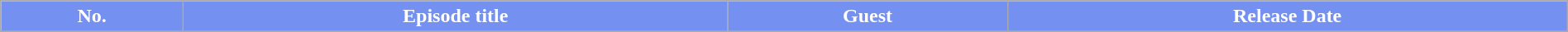<table class="wikitable plainrowheaders mw-collapsible" style="width:100%; margin:auto;">
<tr>
<th style="color:white; background-color: #7491F1">No.</th>
<th style="color:white; background-color: #7491F1">Episode title</th>
<th style="color:white; background-color: #7491F1">Guest</th>
<th style="color:white; background-color: #7491F1">Release Date</th>
</tr>
<tr>
</tr>
</table>
